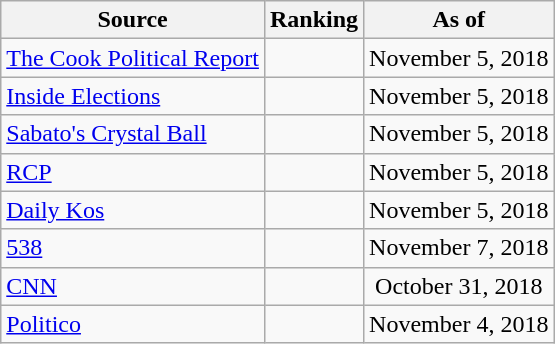<table class="wikitable" style="text-align:center">
<tr>
<th>Source</th>
<th>Ranking</th>
<th>As of</th>
</tr>
<tr>
<td align=left><a href='#'>The Cook Political Report</a></td>
<td></td>
<td>November 5, 2018</td>
</tr>
<tr>
<td align=left><a href='#'>Inside Elections</a></td>
<td></td>
<td>November 5, 2018</td>
</tr>
<tr>
<td align=left><a href='#'>Sabato's Crystal Ball</a></td>
<td></td>
<td>November 5, 2018</td>
</tr>
<tr>
<td align="left"><a href='#'>RCP</a></td>
<td></td>
<td>November 5, 2018</td>
</tr>
<tr>
<td align="left"><a href='#'>Daily Kos</a></td>
<td></td>
<td>November 5, 2018</td>
</tr>
<tr>
<td align="left"><a href='#'>538</a></td>
<td></td>
<td>November 7, 2018</td>
</tr>
<tr>
<td align="left"><a href='#'>CNN</a></td>
<td></td>
<td>October 31, 2018</td>
</tr>
<tr>
<td align="left"><a href='#'>Politico</a></td>
<td></td>
<td>November 4, 2018</td>
</tr>
</table>
